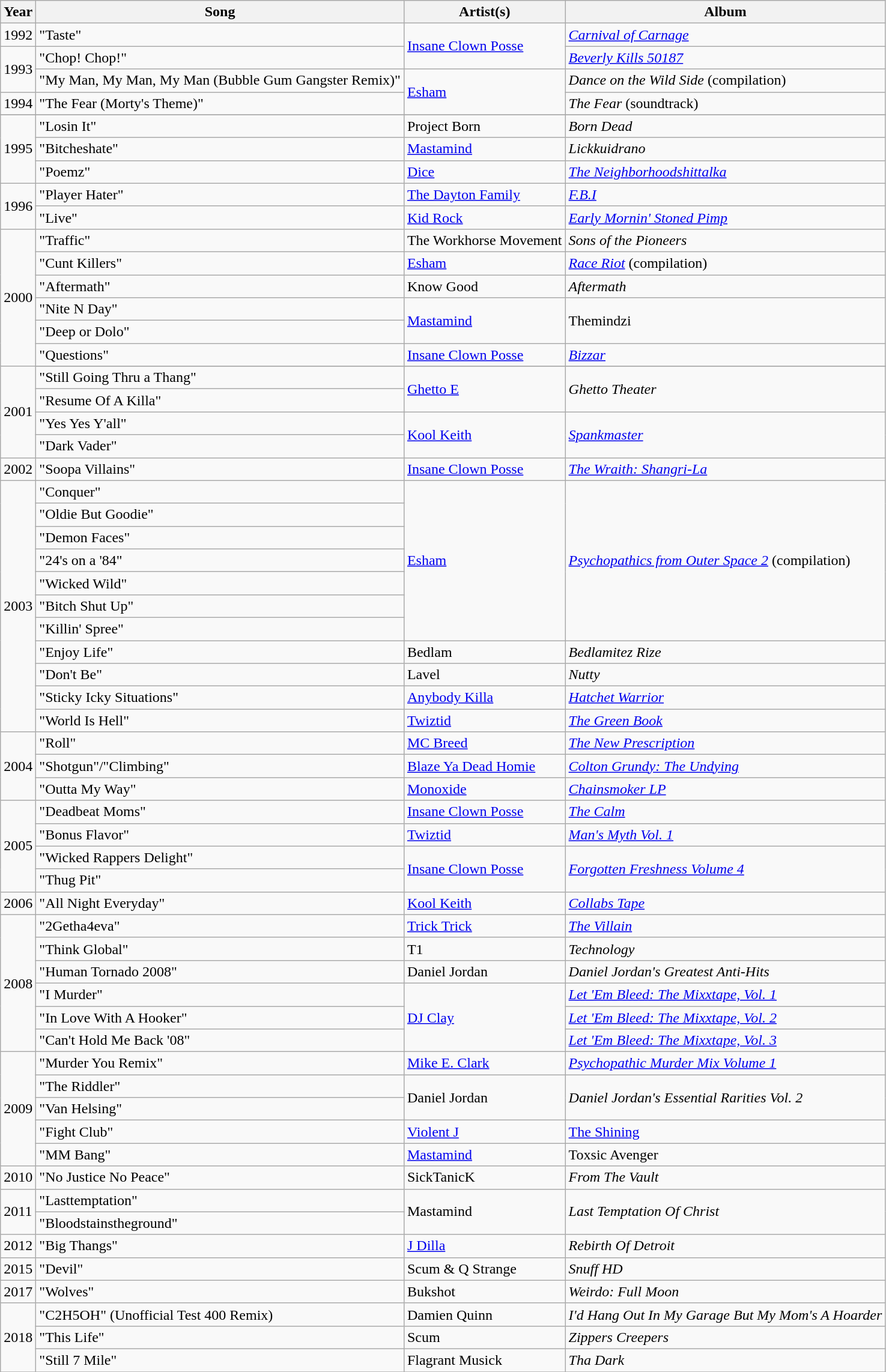<table class="wikitable">
<tr>
<th>Year</th>
<th>Song</th>
<th>Artist(s)</th>
<th>Album</th>
</tr>
<tr>
<td>1992</td>
<td>"Taste"</td>
<td rowspan="2"><a href='#'>Insane Clown Posse</a></td>
<td><em><a href='#'>Carnival of Carnage</a></em></td>
</tr>
<tr>
<td rowspan="2">1993</td>
<td>"Chop! Chop!"</td>
<td><em><a href='#'>Beverly Kills 50187</a></em></td>
</tr>
<tr>
<td>"My Man, My Man, My Man (Bubble Gum Gangster Remix)"</td>
<td rowspan="2"><a href='#'>Esham</a></td>
<td><em>Dance on the Wild Side</em> (compilation)</td>
</tr>
<tr>
<td>1994</td>
<td>"The Fear (Morty's Theme)"</td>
<td><em>The Fear</em> (soundtrack)</td>
</tr>
<tr>
</tr>
<tr>
<td rowspan="3">1995</td>
<td>"Losin It"</td>
<td>Project Born</td>
<td><em>Born Dead</em></td>
</tr>
<tr>
<td>"Bitcheshate"</td>
<td><a href='#'>Mastamind</a></td>
<td><em>Lickkuidrano</em></td>
</tr>
<tr>
<td>"Poemz"</td>
<td><a href='#'>Dice</a></td>
<td><em><a href='#'>The Neighborhoodshittalka</a></em></td>
</tr>
<tr>
<td rowspan="2">1996</td>
<td>"Player Hater"</td>
<td><a href='#'>The Dayton Family</a></td>
<td><em><a href='#'>F.B.I</a></em></td>
</tr>
<tr>
<td>"Live"</td>
<td><a href='#'>Kid Rock</a></td>
<td><em><a href='#'>Early Mornin' Stoned Pimp</a></em></td>
</tr>
<tr>
<td rowspan="6">2000</td>
<td>"Traffic"</td>
<td>The Workhorse Movement</td>
<td><em>Sons of the Pioneers</em></td>
</tr>
<tr>
<td>"Cunt Killers"</td>
<td><a href='#'>Esham</a></td>
<td><em><a href='#'>Race Riot</a></em> (compilation)</td>
</tr>
<tr>
<td>"Aftermath"</td>
<td>Know Good</td>
<td><em>Aftermath</em></td>
</tr>
<tr>
<td>"Nite N Day"</td>
<td rowspan="2"><a href='#'>Mastamind</a></td>
<td rowspan="2">Themindzi</td>
</tr>
<tr>
<td>"Deep or Dolo"</td>
</tr>
<tr>
<td>"Questions"</td>
<td><a href='#'>Insane Clown Posse</a></td>
<td><em><a href='#'>Bizzar</a></em></td>
</tr>
<tr>
<td rowspan="5">2001</td>
</tr>
<tr>
<td>"Still Going Thru a Thang"</td>
<td rowspan="2"><a href='#'>Ghetto E</a></td>
<td rowspan="2"><em>Ghetto Theater</em></td>
</tr>
<tr>
<td>"Resume Of A Killa"</td>
</tr>
<tr>
<td>"Yes Yes Y'all"</td>
<td rowspan="2"><a href='#'>Kool Keith</a></td>
<td rowspan="2"><em><a href='#'>Spankmaster</a></em></td>
</tr>
<tr>
<td>"Dark Vader"</td>
</tr>
<tr>
<td>2002</td>
<td>"Soopa Villains"</td>
<td><a href='#'>Insane Clown Posse</a></td>
<td><em><a href='#'>The Wraith: Shangri-La</a></em></td>
</tr>
<tr>
<td rowspan="11">2003</td>
<td>"Conquer"</td>
<td rowspan="7"><a href='#'>Esham</a></td>
<td rowspan="7"><em><a href='#'>Psychopathics from Outer Space 2</a></em> (compilation)</td>
</tr>
<tr>
<td>"Oldie But Goodie"</td>
</tr>
<tr>
<td>"Demon Faces"</td>
</tr>
<tr>
<td>"24's on a '84"</td>
</tr>
<tr>
<td>"Wicked Wild"</td>
</tr>
<tr>
<td>"Bitch Shut Up"</td>
</tr>
<tr>
<td>"Killin' Spree"</td>
</tr>
<tr>
<td>"Enjoy Life"</td>
<td>Bedlam</td>
<td><em>Bedlamitez Rize</em></td>
</tr>
<tr>
<td>"Don't Be"</td>
<td>Lavel</td>
<td><em>Nutty</em></td>
</tr>
<tr>
<td>"Sticky Icky Situations"</td>
<td><a href='#'>Anybody Killa</a></td>
<td><em><a href='#'>Hatchet Warrior</a></em></td>
</tr>
<tr>
<td>"World Is Hell"</td>
<td><a href='#'>Twiztid</a></td>
<td><em><a href='#'>The Green Book</a></em></td>
</tr>
<tr>
<td rowspan="3">2004</td>
<td>"Roll"</td>
<td><a href='#'>MC Breed</a></td>
<td><em><a href='#'>The New Prescription</a></em></td>
</tr>
<tr>
<td>"Shotgun"/"Climbing"</td>
<td><a href='#'>Blaze Ya Dead Homie</a></td>
<td><em><a href='#'>Colton Grundy: The Undying</a></em></td>
</tr>
<tr>
<td>"Outta My Way"</td>
<td><a href='#'>Monoxide</a></td>
<td><em><a href='#'>Chainsmoker LP</a></em></td>
</tr>
<tr>
<td rowspan="4">2005</td>
<td>"Deadbeat Moms"</td>
<td><a href='#'>Insane Clown Posse</a></td>
<td><em><a href='#'>The Calm</a></em></td>
</tr>
<tr>
<td>"Bonus Flavor"</td>
<td><a href='#'>Twiztid</a></td>
<td><em><a href='#'>Man's Myth Vol. 1</a></em></td>
</tr>
<tr>
<td>"Wicked Rappers Delight"</td>
<td rowspan="2"><a href='#'>Insane Clown Posse</a></td>
<td rowspan="2"><em><a href='#'>Forgotten Freshness Volume 4</a></em></td>
</tr>
<tr>
<td>"Thug Pit"</td>
</tr>
<tr>
<td>2006</td>
<td>"All Night Everyday"</td>
<td><a href='#'>Kool Keith</a></td>
<td><em><a href='#'>Collabs Tape</a></em></td>
</tr>
<tr>
<td rowspan="6">2008</td>
<td>"2Getha4eva"</td>
<td><a href='#'>Trick Trick</a></td>
<td><em><a href='#'>The Villain</a></em></td>
</tr>
<tr>
<td>"Think Global"</td>
<td>T1</td>
<td><em>Technology</em></td>
</tr>
<tr>
<td>"Human Tornado 2008"</td>
<td>Daniel Jordan</td>
<td><em>Daniel Jordan's Greatest Anti-Hits</em></td>
</tr>
<tr>
<td>"I Murder"</td>
<td rowspan="3"><a href='#'>DJ Clay</a></td>
<td><em><a href='#'>Let 'Em Bleed: The Mixxtape, Vol. 1</a></em></td>
</tr>
<tr>
<td>"In Love With A Hooker"</td>
<td><em><a href='#'>Let 'Em Bleed: The Mixxtape, Vol. 2</a></em></td>
</tr>
<tr>
<td>"Can't Hold Me Back '08"</td>
<td><em><a href='#'>Let 'Em Bleed: The Mixxtape, Vol. 3</a></em></td>
</tr>
<tr>
<td rowspan="5">2009</td>
<td>"Murder You Remix"</td>
<td><a href='#'>Mike E. Clark</a></td>
<td><em><a href='#'>Psychopathic Murder Mix Volume 1</a></em></td>
</tr>
<tr>
<td>"The Riddler"</td>
<td rowspan="2">Daniel Jordan</td>
<td rowspan="2"><em>Daniel Jordan's Essential Rarities Vol. 2</em></td>
</tr>
<tr>
<td>"Van Helsing"</td>
</tr>
<tr>
<td>"Fight Club"</td>
<td><a href='#'>Violent J</a></td>
<td><a href='#'>The Shining</a></td>
</tr>
<tr>
<td>"MM Bang"</td>
<td><a href='#'>Mastamind</a></td>
<td>Toxsic Avenger</td>
</tr>
<tr>
<td>2010</td>
<td>"No Justice No Peace"</td>
<td>SickTanicK</td>
<td><em>From The Vault</em></td>
</tr>
<tr>
<td rowspan="2">2011</td>
<td>"Lasttemptation"</td>
<td rowspan="2">Mastamind</td>
<td rowspan="2"><em>Last Temptation Of Christ</em></td>
</tr>
<tr>
<td>"Bloodstainstheground"</td>
</tr>
<tr>
<td>2012</td>
<td>"Big Thangs"</td>
<td><a href='#'>J Dilla</a></td>
<td><em>Rebirth Of Detroit</em></td>
</tr>
<tr>
<td>2015</td>
<td>"Devil"</td>
<td>Scum & Q Strange</td>
<td><em>Snuff HD</em></td>
</tr>
<tr>
<td>2017</td>
<td>"Wolves"</td>
<td>Bukshot</td>
<td><em>Weirdo: Full Moon</em></td>
</tr>
<tr>
<td rowspan="3">2018</td>
<td>"C2H5OH" (Unofficial Test 400 Remix)</td>
<td>Damien Quinn</td>
<td><em>I'd Hang Out In My Garage But My Mom's A Hoarder</em></td>
</tr>
<tr>
<td>"This Life"</td>
<td>Scum</td>
<td><em>Zippers Creepers</em></td>
</tr>
<tr>
<td>"Still 7 Mile"</td>
<td>Flagrant Musick</td>
<td><em>Tha Dark</em></td>
</tr>
<tr>
</tr>
</table>
